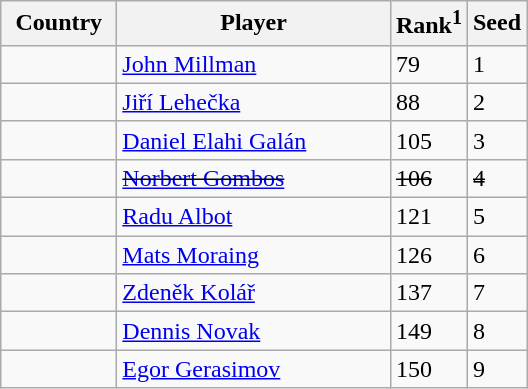<table class="sortable wikitable">
<tr>
<th width="70">Country</th>
<th width="175">Player</th>
<th>Rank<sup>1</sup></th>
<th>Seed</th>
</tr>
<tr>
<td></td>
<td><a href='#'>John Millman</a></td>
<td>79</td>
<td>1</td>
</tr>
<tr>
<td></td>
<td><a href='#'>Jiří Lehečka</a></td>
<td>88</td>
<td>2</td>
</tr>
<tr>
<td></td>
<td><a href='#'>Daniel Elahi Galán</a></td>
<td>105</td>
<td>3</td>
</tr>
<tr>
<td><s></s></td>
<td><s><a href='#'>Norbert Gombos</a></s></td>
<td><s>106</s></td>
<td><s>4</s></td>
</tr>
<tr>
<td></td>
<td><a href='#'>Radu Albot</a></td>
<td>121</td>
<td>5</td>
</tr>
<tr>
<td></td>
<td><a href='#'>Mats Moraing</a></td>
<td>126</td>
<td>6</td>
</tr>
<tr>
<td></td>
<td><a href='#'>Zdeněk Kolář</a></td>
<td>137</td>
<td>7</td>
</tr>
<tr>
<td></td>
<td><a href='#'>Dennis Novak</a></td>
<td>149</td>
<td>8</td>
</tr>
<tr>
<td></td>
<td><a href='#'>Egor Gerasimov</a></td>
<td>150</td>
<td>9</td>
</tr>
</table>
